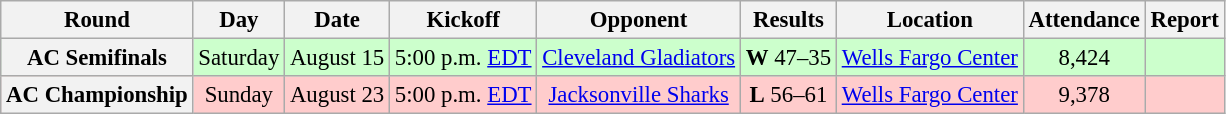<table class="wikitable" style="font-size: 95%;">
<tr>
<th>Round</th>
<th>Day</th>
<th>Date</th>
<th>Kickoff</th>
<th>Opponent</th>
<th>Results</th>
<th>Location</th>
<th>Attendance</th>
<th>Report</th>
</tr>
<tr style=background:#ccffcc>
<th align="center">AC Semifinals</th>
<td align="center">Saturday</td>
<td align="center">August 15</td>
<td align="center">5:00 p.m. <a href='#'>EDT</a></td>
<td align="center"><a href='#'>Cleveland Gladiators</a></td>
<td align="center"><strong>W</strong> 47–35</td>
<td align="center"><a href='#'>Wells Fargo Center</a></td>
<td align="center">8,424</td>
<td align="center"></td>
</tr>
<tr style=background:#ffcccc>
<th align="center">AC Championship</th>
<td align="center">Sunday</td>
<td align="center">August 23</td>
<td align="center">5:00 p.m. <a href='#'>EDT</a></td>
<td align="center"><a href='#'>Jacksonville Sharks</a></td>
<td align="center"><strong>L</strong> 56–61</td>
<td align="center"><a href='#'>Wells Fargo Center</a></td>
<td align="center">9,378</td>
<td align="center"></td>
</tr>
</table>
